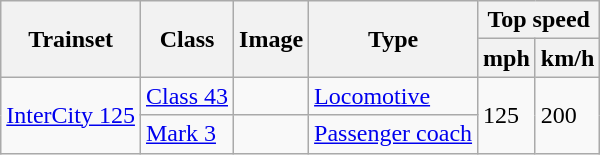<table class="wikitable">
<tr>
<th rowspan="2">Trainset</th>
<th rowspan="2">Class</th>
<th rowspan="2">Image</th>
<th rowspan="2">Type</th>
<th colspan="2">Top speed</th>
</tr>
<tr>
<th>mph</th>
<th>km/h</th>
</tr>
<tr>
<td rowspan="2"><a href='#'>InterCity 125</a></td>
<td><a href='#'>Class 43</a></td>
<td></td>
<td><a href='#'>Locomotive</a></td>
<td rowspan="2">125</td>
<td rowspan="2">200</td>
</tr>
<tr>
<td><a href='#'>Mark 3</a></td>
<td></td>
<td><a href='#'>Passenger coach</a></td>
</tr>
</table>
